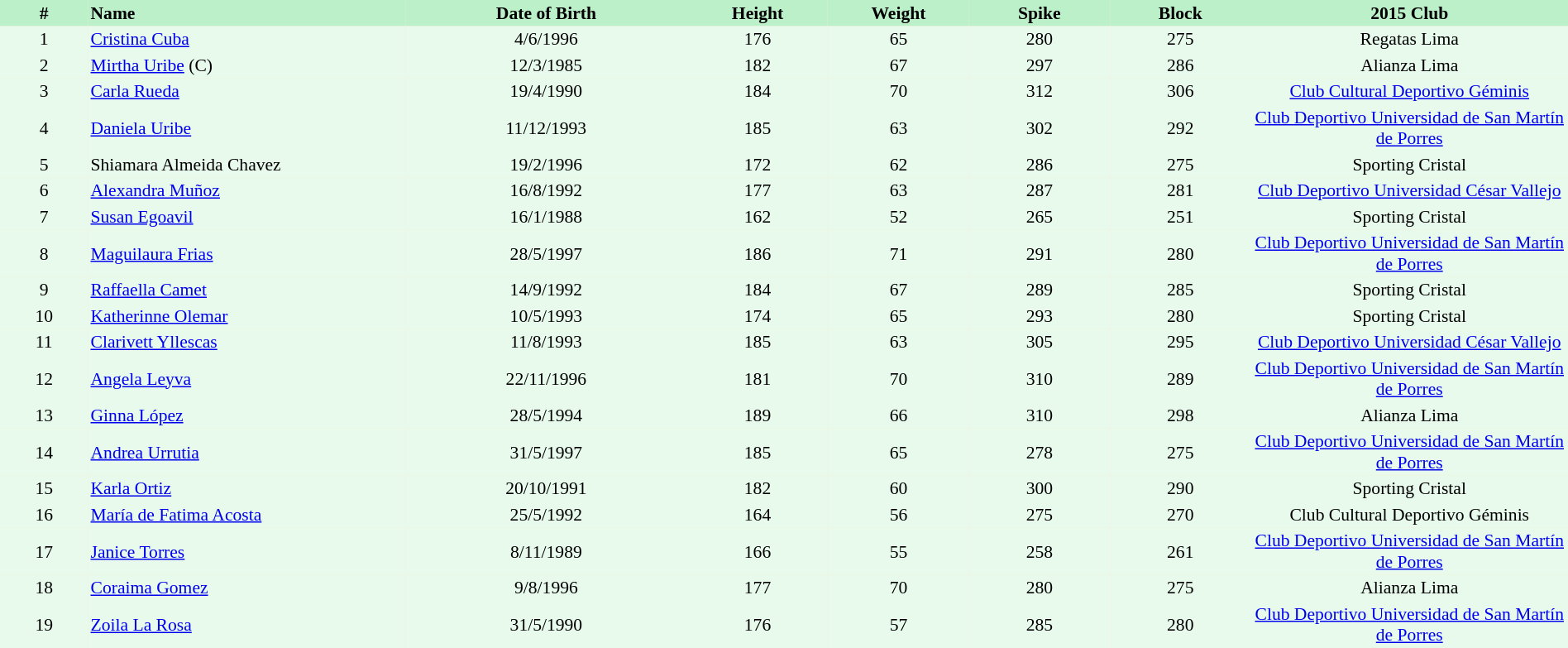<table border=0 cellpadding=2 cellspacing=0  |- bgcolor=#FFECCE style="text-align:center; font-size:90%;" width=100%>
<tr bgcolor=#BBF0C9>
<th width=5%>#</th>
<th width=18% align=left>Name</th>
<th width=16%>Date of Birth</th>
<th width=8%>Height</th>
<th width=8%>Weight</th>
<th width=8%>Spike</th>
<th width=8%>Block</th>
<th width=18%>2015 Club</th>
</tr>
<tr bgcolor=#E7FAEC>
<td>1</td>
<td align=left><a href='#'>Cristina Cuba</a></td>
<td>4/6/1996</td>
<td>176</td>
<td>65</td>
<td>280</td>
<td>275</td>
<td>Regatas Lima</td>
</tr>
<tr bgcolor=#E7FAEC>
<td>2</td>
<td align=left><a href='#'>Mirtha Uribe</a> (C)</td>
<td>12/3/1985</td>
<td>182</td>
<td>67</td>
<td>297</td>
<td>286</td>
<td>Alianza Lima</td>
</tr>
<tr bgcolor=#E7FAEC>
<td>3</td>
<td align=left><a href='#'>Carla Rueda</a></td>
<td>19/4/1990</td>
<td>184</td>
<td>70</td>
<td>312</td>
<td>306</td>
<td><a href='#'>Club Cultural Deportivo Géminis</a></td>
</tr>
<tr bgcolor=#E7FAEC>
<td>4</td>
<td align=left><a href='#'>Daniela Uribe</a></td>
<td>11/12/1993</td>
<td>185</td>
<td>63</td>
<td>302</td>
<td>292</td>
<td><a href='#'>Club Deportivo Universidad de San Martín de Porres</a></td>
</tr>
<tr bgcolor=#E7FAEC>
<td>5</td>
<td align=left>Shiamara Almeida Chavez</td>
<td>19/2/1996</td>
<td>172</td>
<td>62</td>
<td>286</td>
<td>275</td>
<td>Sporting Cristal</td>
</tr>
<tr bgcolor=#E7FAEC>
<td>6</td>
<td align=left><a href='#'>Alexandra Muñoz</a></td>
<td>16/8/1992</td>
<td>177</td>
<td>63</td>
<td>287</td>
<td>281</td>
<td><a href='#'>Club Deportivo Universidad César Vallejo</a></td>
</tr>
<tr bgcolor=#E7FAEC>
<td>7</td>
<td align=left><a href='#'>Susan Egoavil</a></td>
<td>16/1/1988</td>
<td>162</td>
<td>52</td>
<td>265</td>
<td>251</td>
<td>Sporting Cristal</td>
</tr>
<tr bgcolor=#E7FAEC>
<td>8</td>
<td align=left><a href='#'>Maguilaura Frias</a></td>
<td>28/5/1997</td>
<td>186</td>
<td>71</td>
<td>291</td>
<td>280</td>
<td><a href='#'>Club Deportivo Universidad de San Martín de Porres</a></td>
</tr>
<tr bgcolor=#E7FAEC>
<td>9</td>
<td align=left><a href='#'>Raffaella Camet</a></td>
<td>14/9/1992</td>
<td>184</td>
<td>67</td>
<td>289</td>
<td>285</td>
<td>Sporting Cristal</td>
</tr>
<tr bgcolor=#E7FAEC>
<td>10</td>
<td align=left><a href='#'>Katherinne Olemar</a></td>
<td>10/5/1993</td>
<td>174</td>
<td>65</td>
<td>293</td>
<td>280</td>
<td>Sporting Cristal</td>
</tr>
<tr bgcolor=#E7FAEC>
<td>11</td>
<td align=left><a href='#'>Clarivett Yllescas</a></td>
<td>11/8/1993</td>
<td>185</td>
<td>63</td>
<td>305</td>
<td>295</td>
<td><a href='#'>Club Deportivo Universidad César Vallejo</a></td>
</tr>
<tr bgcolor=#E7FAEC>
<td>12</td>
<td align=left><a href='#'>Angela Leyva</a></td>
<td>22/11/1996</td>
<td>181</td>
<td>70</td>
<td>310</td>
<td>289</td>
<td><a href='#'>Club Deportivo Universidad de San Martín de Porres</a></td>
</tr>
<tr bgcolor=#E7FAEC>
<td>13</td>
<td align=left><a href='#'>Ginna López</a></td>
<td>28/5/1994</td>
<td>189</td>
<td>66</td>
<td>310</td>
<td>298</td>
<td>Alianza Lima</td>
</tr>
<tr bgcolor=#E7FAEC>
<td>14</td>
<td align=left><a href='#'>Andrea Urrutia</a></td>
<td>31/5/1997</td>
<td>185</td>
<td>65</td>
<td>278</td>
<td>275</td>
<td><a href='#'>Club Deportivo Universidad de San Martín de Porres</a></td>
</tr>
<tr bgcolor=#E7FAEC>
<td>15</td>
<td align=left><a href='#'>Karla Ortiz</a></td>
<td>20/10/1991</td>
<td>182</td>
<td>60</td>
<td>300</td>
<td>290</td>
<td>Sporting Cristal</td>
</tr>
<tr bgcolor=#E7FAEC>
<td>16</td>
<td align=left><a href='#'>María de Fatima Acosta</a></td>
<td>25/5/1992</td>
<td>164</td>
<td>56</td>
<td>275</td>
<td>270</td>
<td>Club Cultural Deportivo Géminis</td>
</tr>
<tr bgcolor=#E7FAEC>
<td>17</td>
<td align=left><a href='#'>Janice Torres</a></td>
<td>8/11/1989</td>
<td>166</td>
<td>55</td>
<td>258</td>
<td>261</td>
<td><a href='#'>Club Deportivo Universidad de San Martín de Porres</a></td>
</tr>
<tr bgcolor=#E7FAEC>
<td>18</td>
<td align=left><a href='#'>Coraima Gomez</a></td>
<td>9/8/1996</td>
<td>177</td>
<td>70</td>
<td>280</td>
<td>275</td>
<td>Alianza Lima</td>
</tr>
<tr bgcolor=#E7FAEC>
<td>19</td>
<td align=left><a href='#'>Zoila La Rosa</a></td>
<td>31/5/1990</td>
<td>176</td>
<td>57</td>
<td>285</td>
<td>280</td>
<td><a href='#'>Club Deportivo Universidad de San Martín de Porres</a></td>
</tr>
<tr bgcolor=#E7FAEC>
</tr>
</table>
